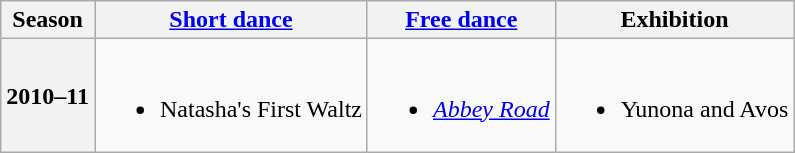<table class="wikitable" style="text-align: center">
<tr>
<th>Season</th>
<th><a href='#'>Short dance</a></th>
<th><a href='#'>Free dance</a></th>
<th>Exhibition</th>
</tr>
<tr>
<th>2010–11</th>
<td><br><ul><li>Natasha's First Waltz <br></li></ul></td>
<td><br><ul><li><em><a href='#'>Abbey Road</a></em> <br></li></ul></td>
<td><br><ul><li>Yunona and Avos <br></li></ul></td>
</tr>
</table>
